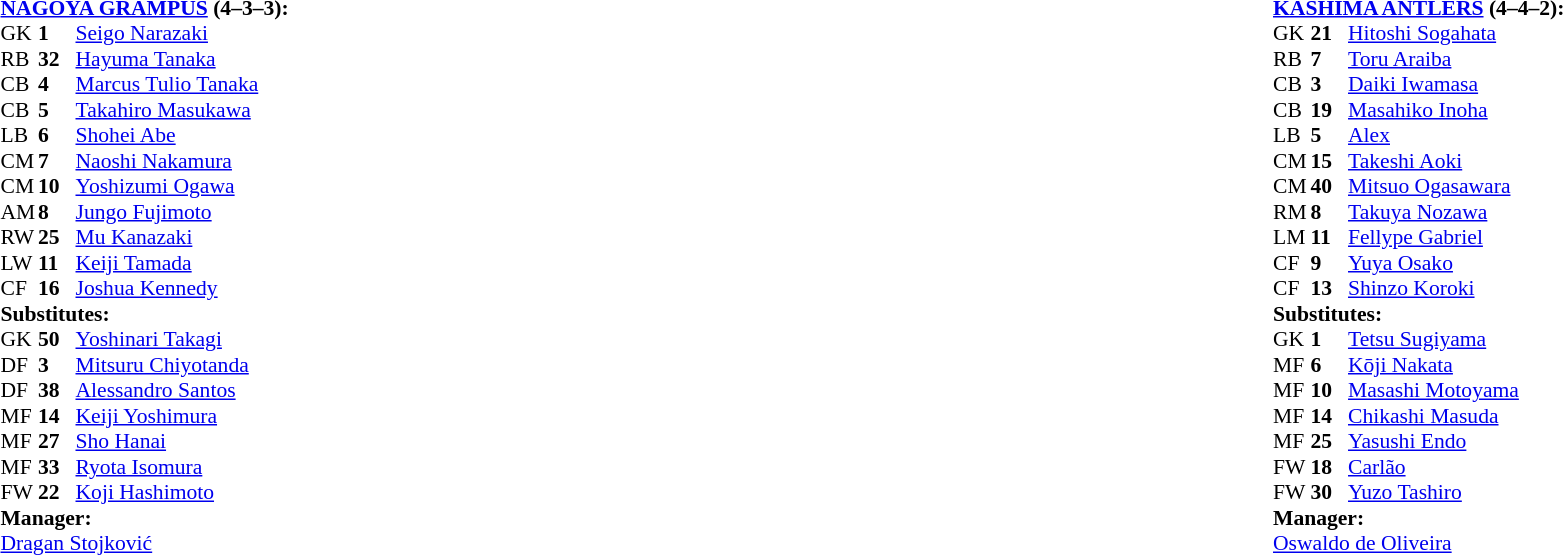<table style="width:100%;">
<tr>
<td style="vertical-align:top; width:50%;"><br><table style="font-size: 90%" cellspacing="0" cellpadding="0">
<tr>
<td colspan="4"><br><strong><a href='#'>NAGOYA GRAMPUS</a> (4–3–3):</strong></td>
</tr>
<tr>
<th width=25></th>
<th width=25></th>
</tr>
<tr>
<td>GK</td>
<td><strong>1</strong></td>
<td> <a href='#'>Seigo Narazaki</a></td>
<td></td>
<td></td>
</tr>
<tr>
<td>RB</td>
<td><strong>32</strong></td>
<td> <a href='#'>Hayuma Tanaka</a></td>
<td></td>
<td></td>
</tr>
<tr>
<td>CB</td>
<td><strong>4</strong></td>
<td> <a href='#'>Marcus Tulio Tanaka</a></td>
<td></td>
<td></td>
</tr>
<tr>
<td>CB</td>
<td><strong>5</strong></td>
<td> <a href='#'>Takahiro Masukawa</a></td>
<td></td>
<td></td>
</tr>
<tr>
<td>LB</td>
<td><strong>6</strong></td>
<td> <a href='#'>Shohei Abe</a></td>
<td></td>
<td></td>
</tr>
<tr>
<td>CM</td>
<td><strong>7</strong></td>
<td>  <a href='#'>Naoshi Nakamura</a></td>
<td></td>
<td></td>
<td></td>
</tr>
<tr>
<td>CM</td>
<td><strong>10</strong></td>
<td> <a href='#'>Yoshizumi Ogawa</a></td>
<td></td>
<td></td>
</tr>
<tr>
<td>AM</td>
<td><strong>8</strong></td>
<td> <a href='#'>Jungo Fujimoto</a></td>
<td></td>
<td></td>
<td></td>
</tr>
<tr>
<td>RW</td>
<td><strong>25</strong></td>
<td> <a href='#'>Mu Kanazaki</a></td>
<td></td>
<td></td>
<td></td>
</tr>
<tr>
<td>LW</td>
<td><strong>11</strong></td>
<td> <a href='#'>Keiji Tamada</a></td>
<td></td>
<td></td>
<td></td>
</tr>
<tr>
<td>CF</td>
<td><strong>16</strong></td>
<td> <a href='#'>Joshua Kennedy</a></td>
<td></td>
<td></td>
<td></td>
</tr>
<tr>
<td colspan=3><strong>Substitutes:</strong></td>
</tr>
<tr>
<td>GK</td>
<td><strong>50</strong></td>
<td> <a href='#'>Yoshinari Takagi</a></td>
<td></td>
<td></td>
</tr>
<tr>
<td>DF</td>
<td><strong>3</strong></td>
<td> <a href='#'>Mitsuru Chiyotanda</a></td>
<td></td>
<td></td>
<td></td>
</tr>
<tr>
<td>DF</td>
<td><strong>38</strong></td>
<td> <a href='#'>Alessandro Santos</a></td>
<td></td>
<td></td>
<td></td>
</tr>
<tr>
<td>MF</td>
<td><strong>14</strong></td>
<td> <a href='#'>Keiji Yoshimura</a></td>
<td></td>
<td></td>
<td></td>
</tr>
<tr>
<td>MF</td>
<td><strong>27</strong></td>
<td> <a href='#'>Sho Hanai</a></td>
<td></td>
<td></td>
<td></td>
</tr>
<tr>
<td>MF</td>
<td><strong>33</strong></td>
<td> <a href='#'>Ryota Isomura</a></td>
<td></td>
<td></td>
</tr>
<tr>
<td>FW</td>
<td><strong>22</strong></td>
<td> <a href='#'>Koji Hashimoto</a></td>
<td></td>
<td></td>
<td></td>
</tr>
<tr>
<td colspan=3><strong>Manager:</strong></td>
</tr>
<tr>
<td colspan="4"> <a href='#'>Dragan Stojković</a></td>
</tr>
</table>
</td>
<td valign="top"></td>
<td style="vertical-align:top; width:50%;"><br><table cellspacing="0" cellpadding="0" style="font-size:90%; margin:auto;">
<tr>
<td colspan="4"><br><strong><a href='#'>KASHIMA ANTLERS</a> (4–4–2):</strong></td>
</tr>
<tr>
<th width=25></th>
<th width=25></th>
</tr>
<tr>
<td>GK</td>
<td><strong>21</strong></td>
<td> <a href='#'>Hitoshi Sogahata</a></td>
<td></td>
<td></td>
</tr>
<tr>
<td>RB</td>
<td><strong>7</strong></td>
<td> <a href='#'>Toru Araiba</a></td>
<td></td>
<td></td>
</tr>
<tr>
<td>CB</td>
<td><strong>3</strong></td>
<td> <a href='#'>Daiki Iwamasa</a></td>
<td></td>
<td></td>
</tr>
<tr>
<td>CB</td>
<td><strong>19</strong></td>
<td> <a href='#'>Masahiko Inoha</a></td>
<td></td>
<td></td>
</tr>
<tr>
<td>LB</td>
<td><strong>5</strong></td>
<td> <a href='#'>Alex</a></td>
<td></td>
<td></td>
</tr>
<tr>
<td>CM</td>
<td><strong>15</strong></td>
<td> <a href='#'>Takeshi Aoki</a></td>
<td></td>
<td></td>
</tr>
<tr>
<td>CM</td>
<td><strong>40</strong></td>
<td> <a href='#'>Mitsuo Ogasawara</a></td>
<td></td>
<td></td>
<td></td>
</tr>
<tr>
<td>RM</td>
<td><strong>8</strong></td>
<td> <a href='#'>Takuya Nozawa</a></td>
<td></td>
<td></td>
<td></td>
</tr>
<tr>
<td>LM</td>
<td><strong>11</strong></td>
<td> <a href='#'>Fellype Gabriel</a></td>
<td></td>
<td></td>
<td></td>
</tr>
<tr>
<td>CF</td>
<td><strong>9</strong></td>
<td> <a href='#'>Yuya Osako</a></td>
<td></td>
<td></td>
<td></td>
</tr>
<tr>
<td>CF</td>
<td><strong>13</strong></td>
<td> <a href='#'>Shinzo Koroki</a></td>
<td></td>
<td></td>
</tr>
<tr>
<td colspan=3><strong>Substitutes:</strong></td>
</tr>
<tr>
<td>GK</td>
<td><strong>1</strong></td>
<td> <a href='#'>Tetsu Sugiyama</a></td>
<td></td>
<td></td>
</tr>
<tr>
<td>MF</td>
<td><strong>6</strong></td>
<td> <a href='#'>Kōji Nakata</a></td>
<td></td>
<td></td>
<td></td>
</tr>
<tr>
<td>MF</td>
<td><strong>10</strong></td>
<td> <a href='#'>Masashi Motoyama</a></td>
<td></td>
<td></td>
<td></td>
</tr>
<tr>
<td>MF</td>
<td><strong>14</strong></td>
<td> <a href='#'>Chikashi Masuda</a></td>
<td></td>
<td></td>
<td></td>
</tr>
<tr>
<td>MF</td>
<td><strong>25</strong></td>
<td> <a href='#'>Yasushi Endo</a></td>
<td></td>
<td></td>
</tr>
<tr>
<td>FW</td>
<td><strong>18</strong></td>
<td> <a href='#'>Carlão</a></td>
<td></td>
<td></td>
<td></td>
</tr>
<tr>
<td>FW</td>
<td><strong>30</strong></td>
<td> <a href='#'>Yuzo Tashiro</a></td>
<td></td>
<td></td>
</tr>
<tr>
<td colspan=3><strong>Manager:</strong></td>
</tr>
<tr>
<td colspan="4"> <a href='#'>Oswaldo de Oliveira</a></td>
</tr>
</table>
</td>
</tr>
</table>
